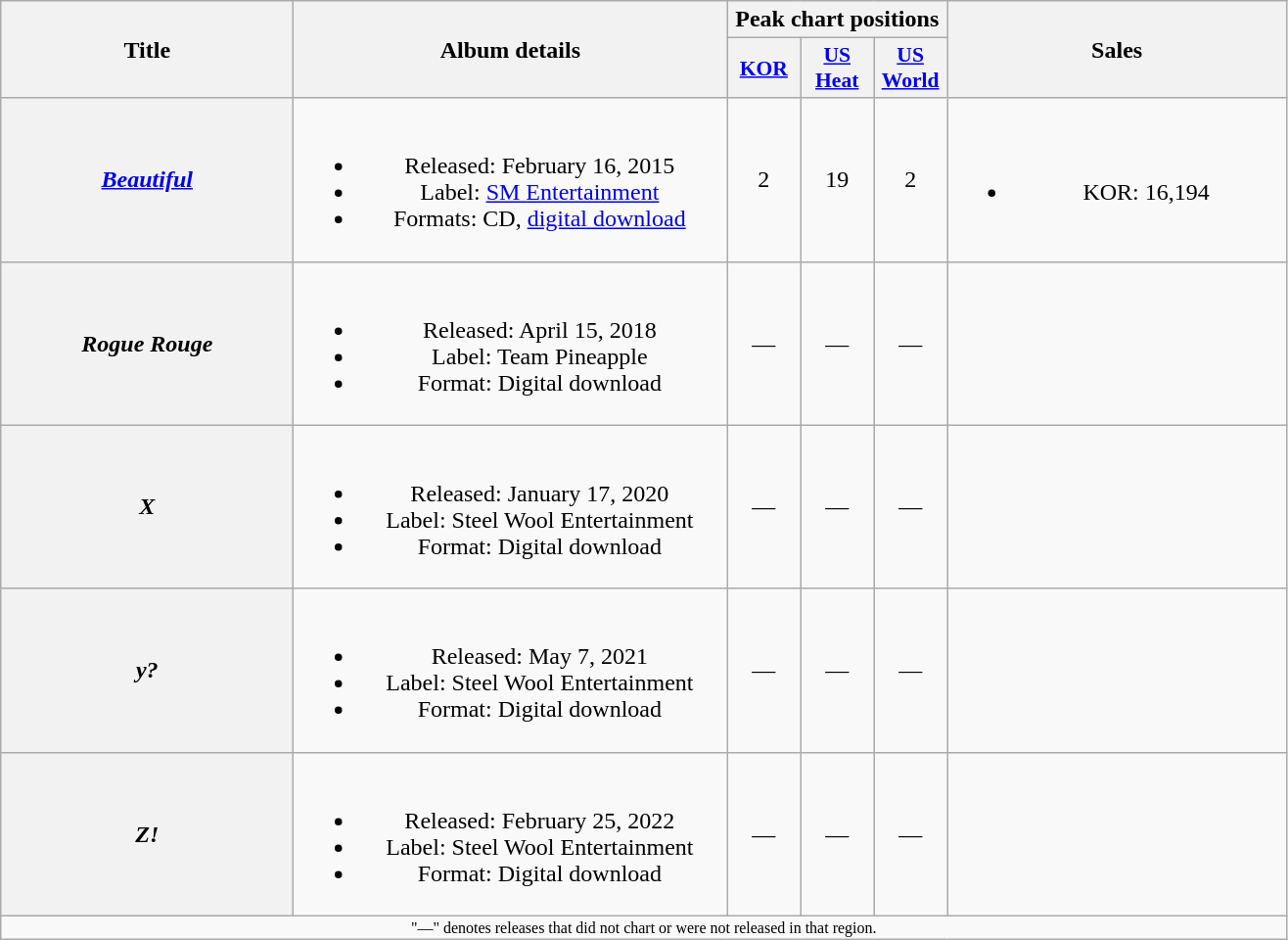<table class="wikitable plainrowheaders" style="text-align:center">
<tr>
<th rowspan="2" style="width:12em">Title</th>
<th rowspan="2" style="width:18em">Album details</th>
<th colspan="3">Peak chart positions</th>
<th rowspan="2" style="width:14em">Sales</th>
</tr>
<tr>
<th scope="col" style="width:3em;font-size:90%"><a href='#'>KOR</a><br></th>
<th scope="col" style="width:3em;font-size:90%"><a href='#'>US Heat</a><br></th>
<th scope="col" style="width:3em;font-size:90%"><a href='#'>US World</a><br></th>
</tr>
<tr>
<th scope="row"><em><a href='#'>Beautiful</a></em></th>
<td><br><ul><li>Released: February 16, 2015</li><li>Label: <a href='#'>SM Entertainment</a></li><li>Formats: CD, <a href='#'>digital download</a></li></ul></td>
<td>2</td>
<td>19</td>
<td>2</td>
<td><br><ul><li>KOR: 16,194</li></ul></td>
</tr>
<tr>
<th scope="row"><em>Rogue Rouge</em></th>
<td><br><ul><li>Released: April 15, 2018</li><li>Label: Team Pineapple</li><li>Format: Digital download</li></ul></td>
<td>—</td>
<td>—</td>
<td>—</td>
<td></td>
</tr>
<tr>
<th scope="row"><em>X</em></th>
<td><br><ul><li>Released: January 17, 2020</li><li>Label: Steel Wool Entertainment</li><li>Format: Digital download</li></ul></td>
<td>—</td>
<td>—</td>
<td>—</td>
<td></td>
</tr>
<tr>
<th scope="row"><em>y?</em></th>
<td><br><ul><li>Released: May 7, 2021</li><li>Label: Steel Wool Entertainment</li><li>Format: Digital download</li></ul></td>
<td>—</td>
<td>—</td>
<td>—</td>
<td></td>
</tr>
<tr>
<th scope="row"><em>Z! </em></th>
<td><br><ul><li>Released: February 25, 2022</li><li>Label: Steel Wool Entertainment</li><li>Format: Digital download</li></ul></td>
<td>—</td>
<td>—</td>
<td>—</td>
<td></td>
</tr>
<tr>
<td colspan="6" style="text-align:center; font-size:8pt">"—" denotes releases that did not chart or were not released in that region.</td>
</tr>
</table>
